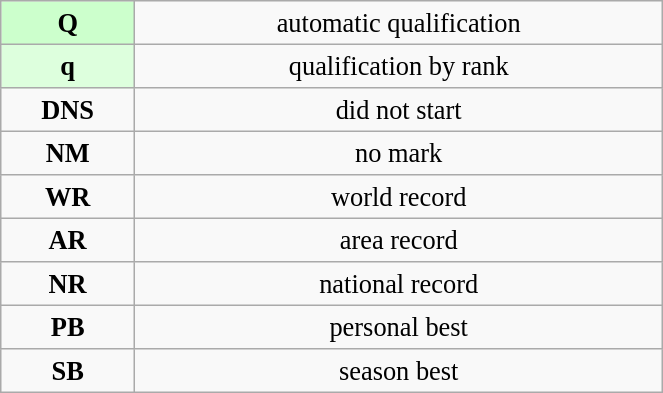<table class="wikitable" style=" text-align:center; font-size:110%;" width="35%">
<tr>
<td bgcolor="ccffcc"><strong>Q</strong></td>
<td>automatic qualification</td>
</tr>
<tr>
<td bgcolor="ddffdd"><strong>q</strong></td>
<td>qualification by rank</td>
</tr>
<tr>
<td><strong>DNS</strong></td>
<td>did not start</td>
</tr>
<tr>
<td><strong>NM</strong></td>
<td>no mark</td>
</tr>
<tr>
<td><strong>WR</strong></td>
<td>world record</td>
</tr>
<tr>
<td><strong>AR</strong></td>
<td>area record</td>
</tr>
<tr>
<td><strong>NR</strong></td>
<td>national record</td>
</tr>
<tr>
<td><strong>PB</strong></td>
<td>personal best</td>
</tr>
<tr>
<td><strong>SB</strong></td>
<td>season best</td>
</tr>
</table>
